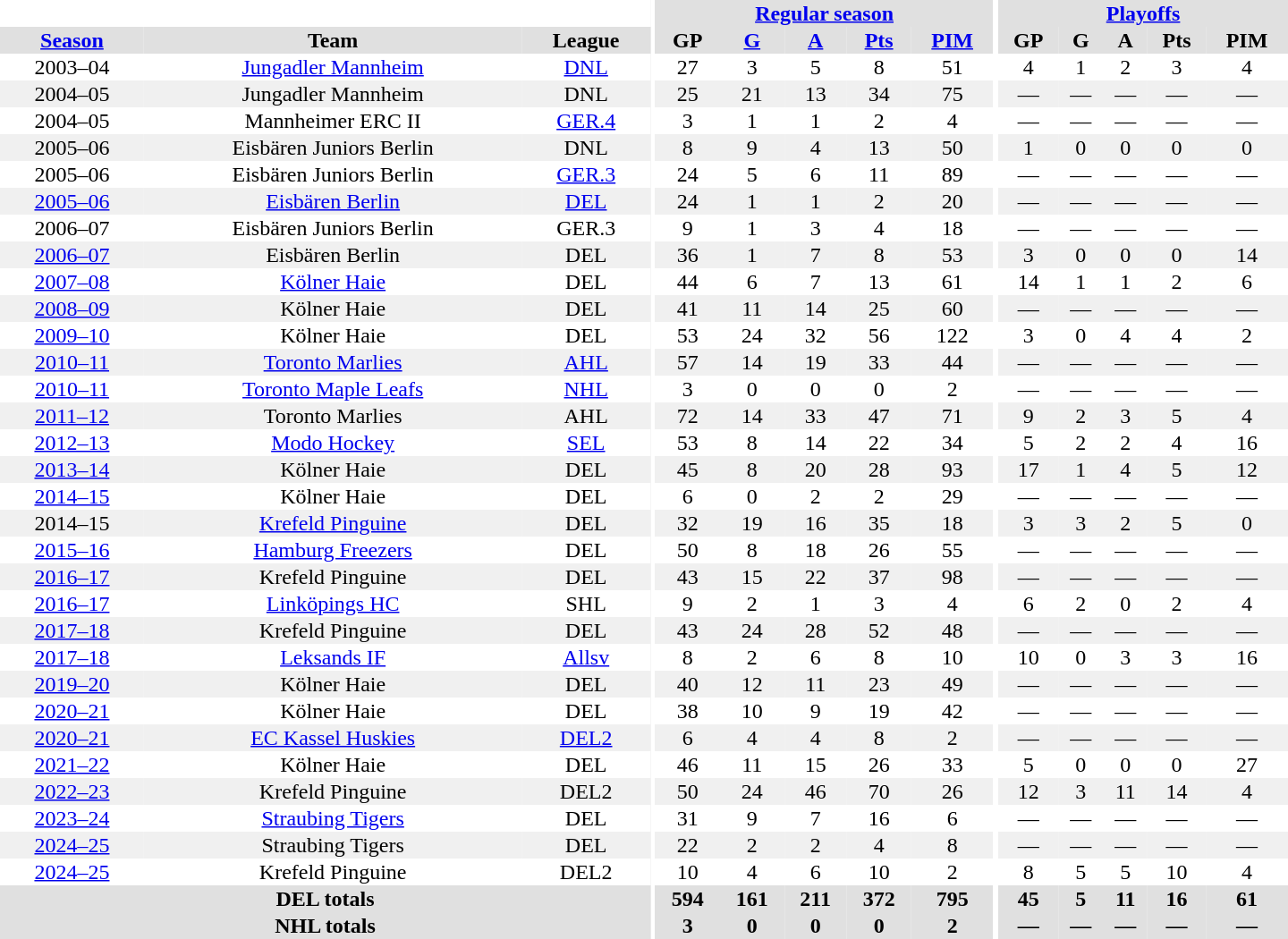<table border="0" cellpadding="1" cellspacing="0" style="text-align:center; width:60em">
<tr bgcolor="#e0e0e0">
<th colspan="3" bgcolor="#ffffff"></th>
<th rowspan="99" bgcolor="#ffffff"></th>
<th colspan="5"><a href='#'>Regular season</a></th>
<th rowspan="99" bgcolor="#ffffff"></th>
<th colspan="5"><a href='#'>Playoffs</a></th>
</tr>
<tr bgcolor="#e0e0e0">
<th><a href='#'>Season</a></th>
<th>Team</th>
<th>League</th>
<th>GP</th>
<th><a href='#'>G</a></th>
<th><a href='#'>A</a></th>
<th><a href='#'>Pts</a></th>
<th><a href='#'>PIM</a></th>
<th>GP</th>
<th>G</th>
<th>A</th>
<th>Pts</th>
<th>PIM</th>
</tr>
<tr>
<td>2003–04</td>
<td><a href='#'>Jungadler Mannheim</a></td>
<td><a href='#'>DNL</a></td>
<td>27</td>
<td>3</td>
<td>5</td>
<td>8</td>
<td>51</td>
<td>4</td>
<td>1</td>
<td>2</td>
<td>3</td>
<td>4</td>
</tr>
<tr style="background:#f0f0f0;">
<td>2004–05</td>
<td>Jungadler Mannheim</td>
<td>DNL</td>
<td>25</td>
<td>21</td>
<td>13</td>
<td>34</td>
<td>75</td>
<td>—</td>
<td>—</td>
<td>—</td>
<td>—</td>
<td>—</td>
</tr>
<tr>
<td>2004–05</td>
<td>Mannheimer ERC II</td>
<td><a href='#'>GER.4</a></td>
<td>3</td>
<td>1</td>
<td>1</td>
<td>2</td>
<td>4</td>
<td>—</td>
<td>—</td>
<td>—</td>
<td>—</td>
<td>—</td>
</tr>
<tr style="background:#f0f0f0;">
<td>2005–06</td>
<td>Eisbären Juniors Berlin</td>
<td>DNL</td>
<td>8</td>
<td>9</td>
<td>4</td>
<td>13</td>
<td>50</td>
<td>1</td>
<td>0</td>
<td>0</td>
<td>0</td>
<td>0</td>
</tr>
<tr>
<td>2005–06</td>
<td>Eisbären Juniors Berlin</td>
<td><a href='#'>GER.3</a></td>
<td>24</td>
<td>5</td>
<td>6</td>
<td>11</td>
<td>89</td>
<td>—</td>
<td>—</td>
<td>—</td>
<td>—</td>
<td>—</td>
</tr>
<tr style="background:#f0f0f0;">
<td><a href='#'>2005–06</a></td>
<td><a href='#'>Eisbären Berlin</a></td>
<td><a href='#'>DEL</a></td>
<td>24</td>
<td>1</td>
<td>1</td>
<td>2</td>
<td>20</td>
<td>—</td>
<td>—</td>
<td>—</td>
<td>—</td>
<td>—</td>
</tr>
<tr>
<td>2006–07</td>
<td>Eisbären Juniors Berlin</td>
<td>GER.3</td>
<td>9</td>
<td>1</td>
<td>3</td>
<td>4</td>
<td>18</td>
<td>—</td>
<td>—</td>
<td>—</td>
<td>—</td>
<td>—</td>
</tr>
<tr style="background:#f0f0f0;">
<td><a href='#'>2006–07</a></td>
<td>Eisbären Berlin</td>
<td>DEL</td>
<td>36</td>
<td>1</td>
<td>7</td>
<td>8</td>
<td>53</td>
<td>3</td>
<td>0</td>
<td>0</td>
<td>0</td>
<td>14</td>
</tr>
<tr>
<td><a href='#'>2007–08</a></td>
<td><a href='#'>Kölner Haie</a></td>
<td>DEL</td>
<td>44</td>
<td>6</td>
<td>7</td>
<td>13</td>
<td>61</td>
<td>14</td>
<td>1</td>
<td>1</td>
<td>2</td>
<td>6</td>
</tr>
<tr style="background:#f0f0f0;">
<td><a href='#'>2008–09</a></td>
<td>Kölner Haie</td>
<td>DEL</td>
<td>41</td>
<td>11</td>
<td>14</td>
<td>25</td>
<td>60</td>
<td>—</td>
<td>—</td>
<td>—</td>
<td>—</td>
<td>—</td>
</tr>
<tr>
<td><a href='#'>2009–10</a></td>
<td>Kölner Haie</td>
<td>DEL</td>
<td>53</td>
<td>24</td>
<td>32</td>
<td>56</td>
<td>122</td>
<td>3</td>
<td>0</td>
<td>4</td>
<td>4</td>
<td>2</td>
</tr>
<tr style="background:#f0f0f0;">
<td><a href='#'>2010–11</a></td>
<td><a href='#'>Toronto Marlies</a></td>
<td><a href='#'>AHL</a></td>
<td>57</td>
<td>14</td>
<td>19</td>
<td>33</td>
<td>44</td>
<td>—</td>
<td>—</td>
<td>—</td>
<td>—</td>
<td>—</td>
</tr>
<tr>
<td><a href='#'>2010–11</a></td>
<td><a href='#'>Toronto Maple Leafs</a></td>
<td><a href='#'>NHL</a></td>
<td>3</td>
<td>0</td>
<td>0</td>
<td>0</td>
<td>2</td>
<td>—</td>
<td>—</td>
<td>—</td>
<td>—</td>
<td>—</td>
</tr>
<tr style="background:#f0f0f0;">
<td><a href='#'>2011–12</a></td>
<td>Toronto Marlies</td>
<td>AHL</td>
<td>72</td>
<td>14</td>
<td>33</td>
<td>47</td>
<td>71</td>
<td>9</td>
<td>2</td>
<td>3</td>
<td>5</td>
<td>4</td>
</tr>
<tr>
<td><a href='#'>2012–13</a></td>
<td><a href='#'>Modo Hockey</a></td>
<td><a href='#'>SEL</a></td>
<td>53</td>
<td>8</td>
<td>14</td>
<td>22</td>
<td>34</td>
<td>5</td>
<td>2</td>
<td>2</td>
<td>4</td>
<td>16</td>
</tr>
<tr style="background:#f0f0f0;">
<td><a href='#'>2013–14</a></td>
<td>Kölner Haie</td>
<td>DEL</td>
<td>45</td>
<td>8</td>
<td>20</td>
<td>28</td>
<td>93</td>
<td>17</td>
<td>1</td>
<td>4</td>
<td>5</td>
<td>12</td>
</tr>
<tr>
<td><a href='#'>2014–15</a></td>
<td>Kölner Haie</td>
<td>DEL</td>
<td>6</td>
<td>0</td>
<td>2</td>
<td>2</td>
<td>29</td>
<td>—</td>
<td>—</td>
<td>—</td>
<td>—</td>
<td>—</td>
</tr>
<tr style="background:#f0f0f0;">
<td>2014–15</td>
<td><a href='#'>Krefeld Pinguine</a></td>
<td>DEL</td>
<td>32</td>
<td>19</td>
<td>16</td>
<td>35</td>
<td>18</td>
<td>3</td>
<td>3</td>
<td>2</td>
<td>5</td>
<td>0</td>
</tr>
<tr>
<td><a href='#'>2015–16</a></td>
<td><a href='#'>Hamburg Freezers</a></td>
<td>DEL</td>
<td>50</td>
<td>8</td>
<td>18</td>
<td>26</td>
<td>55</td>
<td>—</td>
<td>—</td>
<td>—</td>
<td>—</td>
<td>—</td>
</tr>
<tr style="background:#f0f0f0;">
<td><a href='#'>2016–17</a></td>
<td>Krefeld Pinguine</td>
<td>DEL</td>
<td>43</td>
<td>15</td>
<td>22</td>
<td>37</td>
<td>98</td>
<td>—</td>
<td>—</td>
<td>—</td>
<td>—</td>
<td>—</td>
</tr>
<tr>
<td><a href='#'>2016–17</a></td>
<td><a href='#'>Linköpings HC</a></td>
<td>SHL</td>
<td>9</td>
<td>2</td>
<td>1</td>
<td>3</td>
<td>4</td>
<td>6</td>
<td>2</td>
<td>0</td>
<td>2</td>
<td>4</td>
</tr>
<tr style="background:#f0f0f0;">
<td><a href='#'>2017–18</a></td>
<td>Krefeld Pinguine</td>
<td>DEL</td>
<td>43</td>
<td>24</td>
<td>28</td>
<td>52</td>
<td>48</td>
<td>—</td>
<td>—</td>
<td>—</td>
<td>—</td>
<td>—</td>
</tr>
<tr>
<td><a href='#'>2017–18</a></td>
<td><a href='#'>Leksands IF</a></td>
<td><a href='#'>Allsv</a></td>
<td>8</td>
<td>2</td>
<td>6</td>
<td>8</td>
<td>10</td>
<td>10</td>
<td>0</td>
<td>3</td>
<td>3</td>
<td>16</td>
</tr>
<tr style="background:#f0f0f0;">
<td><a href='#'>2019–20</a></td>
<td>Kölner Haie</td>
<td>DEL</td>
<td>40</td>
<td>12</td>
<td>11</td>
<td>23</td>
<td>49</td>
<td>—</td>
<td>—</td>
<td>—</td>
<td>—</td>
<td>—</td>
</tr>
<tr>
<td><a href='#'>2020–21</a></td>
<td>Kölner Haie</td>
<td>DEL</td>
<td>38</td>
<td>10</td>
<td>9</td>
<td>19</td>
<td>42</td>
<td>—</td>
<td>—</td>
<td>—</td>
<td>—</td>
<td>—</td>
</tr>
<tr style="background:#f0f0f0;">
<td><a href='#'>2020–21</a></td>
<td><a href='#'>EC Kassel Huskies</a></td>
<td><a href='#'>DEL2</a></td>
<td>6</td>
<td>4</td>
<td>4</td>
<td>8</td>
<td>2</td>
<td>—</td>
<td>—</td>
<td>—</td>
<td>—</td>
<td>—</td>
</tr>
<tr>
<td><a href='#'>2021–22</a></td>
<td>Kölner Haie</td>
<td>DEL</td>
<td>46</td>
<td>11</td>
<td>15</td>
<td>26</td>
<td>33</td>
<td>5</td>
<td>0</td>
<td>0</td>
<td>0</td>
<td>27</td>
</tr>
<tr style="background:#f0f0f0;">
<td><a href='#'>2022–23</a></td>
<td>Krefeld Pinguine</td>
<td>DEL2</td>
<td>50</td>
<td>24</td>
<td>46</td>
<td>70</td>
<td>26</td>
<td>12</td>
<td>3</td>
<td>11</td>
<td>14</td>
<td>4</td>
</tr>
<tr>
<td><a href='#'>2023–24</a></td>
<td><a href='#'>Straubing Tigers</a></td>
<td>DEL</td>
<td>31</td>
<td>9</td>
<td>7</td>
<td>16</td>
<td>6</td>
<td>—</td>
<td>—</td>
<td>—</td>
<td>—</td>
<td>—</td>
</tr>
<tr style="background:#f0f0f0;">
<td><a href='#'>2024–25</a></td>
<td>Straubing Tigers</td>
<td>DEL</td>
<td>22</td>
<td>2</td>
<td>2</td>
<td>4</td>
<td>8</td>
<td>—</td>
<td>—</td>
<td>—</td>
<td>—</td>
<td>—</td>
</tr>
<tr>
<td><a href='#'>2024–25</a></td>
<td>Krefeld Pinguine</td>
<td>DEL2</td>
<td>10</td>
<td>4</td>
<td>6</td>
<td>10</td>
<td>2</td>
<td>8</td>
<td>5</td>
<td>5</td>
<td>10</td>
<td>4</td>
</tr>
<tr bgcolor="#e0e0e0">
<th colspan="3">DEL totals</th>
<th>594</th>
<th>161</th>
<th>211</th>
<th>372</th>
<th>795</th>
<th>45</th>
<th>5</th>
<th>11</th>
<th>16</th>
<th>61</th>
</tr>
<tr bgcolor="#e0e0e0">
<th colspan="3">NHL totals</th>
<th>3</th>
<th>0</th>
<th>0</th>
<th>0</th>
<th>2</th>
<th>—</th>
<th>—</th>
<th>—</th>
<th>—</th>
<th>—</th>
</tr>
</table>
